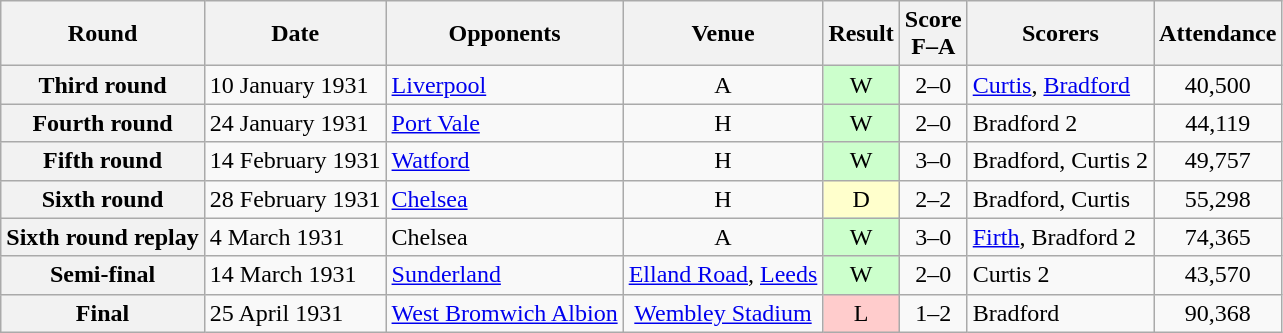<table class="wikitable plainrowheaders" style="text-align:center">
<tr>
<th scope="col">Round</th>
<th scope="col">Date</th>
<th scope="col">Opponents</th>
<th scope="col">Venue</th>
<th scope="col">Result</th>
<th scope="col">Score<br>F–A</th>
<th scope="col">Scorers</th>
<th scope="col">Attendance</th>
</tr>
<tr>
<th scope="row">Third round</th>
<td align="left">10 January 1931</td>
<td align="left"><a href='#'>Liverpool</a></td>
<td>A</td>
<td style=background:#cfc>W</td>
<td>2–0</td>
<td align="left"><a href='#'>Curtis</a>, <a href='#'>Bradford</a></td>
<td>40,500</td>
</tr>
<tr>
<th scope="row">Fourth round</th>
<td align="left">24 January 1931</td>
<td align="left"><a href='#'>Port Vale</a></td>
<td>H</td>
<td style=background:#cfc>W</td>
<td>2–0</td>
<td align="left">Bradford 2</td>
<td>44,119</td>
</tr>
<tr>
<th scope="row">Fifth round</th>
<td align="left">14 February 1931</td>
<td align="left"><a href='#'>Watford</a></td>
<td>H</td>
<td style=background:#cfc>W</td>
<td>3–0</td>
<td align="left">Bradford, Curtis 2</td>
<td>49,757</td>
</tr>
<tr>
<th scope="row">Sixth round</th>
<td align="left">28 February 1931</td>
<td align="left"><a href='#'>Chelsea</a></td>
<td>H</td>
<td style=background:#ffc>D</td>
<td>2–2</td>
<td align="left">Bradford, Curtis</td>
<td>55,298</td>
</tr>
<tr>
<th scope="row">Sixth round replay</th>
<td align="left">4 March 1931</td>
<td align="left">Chelsea</td>
<td>A</td>
<td style=background:#cfc>W</td>
<td>3–0</td>
<td align="left"><a href='#'>Firth</a>, Bradford 2</td>
<td>74,365</td>
</tr>
<tr>
<th scope="row">Semi-final</th>
<td align="left">14 March 1931</td>
<td align="left"><a href='#'>Sunderland</a></td>
<td><a href='#'>Elland Road</a>, <a href='#'>Leeds</a></td>
<td style=background:#cfc>W</td>
<td>2–0</td>
<td align="left">Curtis 2</td>
<td>43,570</td>
</tr>
<tr>
<th scope="row">Final</th>
<td align="left">25 April 1931</td>
<td align="left"><a href='#'>West Bromwich Albion</a></td>
<td><a href='#'>Wembley Stadium</a></td>
<td style=background:#fcc>L</td>
<td>1–2</td>
<td align="left">Bradford</td>
<td>90,368</td>
</tr>
</table>
